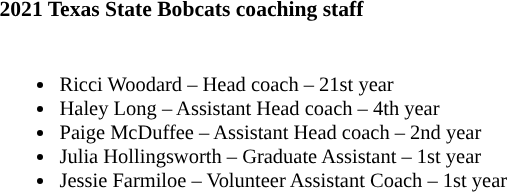<table class="toccolours" style="text-align: left; font-size:90%;">
<tr>
<th colspan="9">2021 Texas State Bobcats coaching staff</th>
</tr>
<tr>
<td style="font-size: 95%;" valign="top"><br><ul><li>Ricci Woodard – Head coach – 21st year</li><li>Haley Long – Assistant Head coach – 4th year</li><li>Paige McDuffee – Assistant Head coach – 2nd year</li><li>Julia Hollingsworth – Graduate Assistant – 1st year</li><li>Jessie Farmiloe – Volunteer Assistant Coach – 1st year</li></ul></td>
</tr>
</table>
